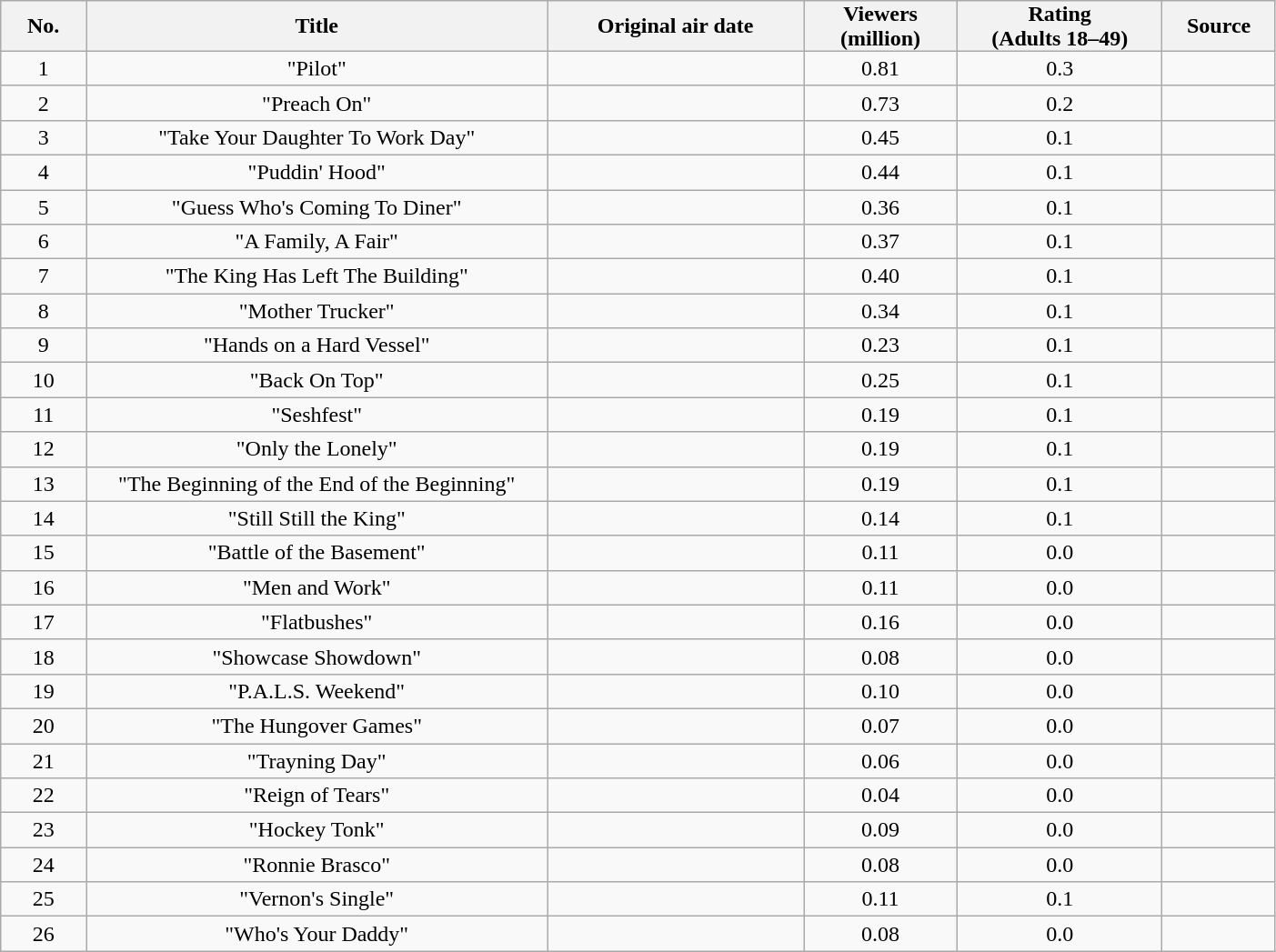<table class="wikitable plainrowheaders" style="text-align:center; width:74%;">
<tr>
<th scope="col" style="padding:0 8px; width:5%;">No.</th>
<th scope="col" style="padding:0 8px; width:27%;">Title</th>
<th scope="col" style="padding:0 8px; width:15%;">Original air date</th>
<th scope="col" style="padding:0 8px; width:9%;">Viewers<br>(million)</th>
<th scope="col" style="padding:0 8px; width:12%;">Rating<br>(Adults 18–49)</th>
<th scope="col" style="padding:0 8px; width:6%;">Source</th>
</tr>
<tr>
<td scope="row">1</td>
<td>"Pilot"</td>
<td></td>
<td>0.81</td>
<td>0.3</td>
<td></td>
</tr>
<tr>
<td scope="row">2</td>
<td>"Preach On"</td>
<td></td>
<td>0.73</td>
<td>0.2</td>
<td></td>
</tr>
<tr>
<td scope="row">3</td>
<td>"Take Your Daughter To Work Day"</td>
<td></td>
<td>0.45</td>
<td>0.1</td>
<td></td>
</tr>
<tr>
<td scope="row">4</td>
<td>"Puddin' Hood"</td>
<td></td>
<td>0.44</td>
<td>0.1</td>
<td></td>
</tr>
<tr>
<td scope="row">5</td>
<td>"Guess Who's Coming To Diner"</td>
<td></td>
<td>0.36</td>
<td>0.1</td>
<td></td>
</tr>
<tr>
<td scope="row">6</td>
<td>"A Family, A Fair"</td>
<td></td>
<td>0.37</td>
<td>0.1</td>
<td></td>
</tr>
<tr>
<td scope="row">7</td>
<td>"The King Has Left The Building"</td>
<td></td>
<td>0.40</td>
<td>0.1</td>
<td></td>
</tr>
<tr>
<td scope="row">8</td>
<td>"Mother Trucker"</td>
<td></td>
<td>0.34</td>
<td>0.1</td>
<td></td>
</tr>
<tr>
<td scope="row">9</td>
<td>"Hands on a Hard Vessel"</td>
<td></td>
<td>0.23</td>
<td>0.1</td>
<td></td>
</tr>
<tr>
<td scope="row">10</td>
<td>"Back On Top"</td>
<td></td>
<td>0.25</td>
<td>0.1</td>
<td></td>
</tr>
<tr>
<td scope="row">11</td>
<td>"Seshfest"</td>
<td></td>
<td>0.19</td>
<td>0.1</td>
<td></td>
</tr>
<tr>
<td scope="row">12</td>
<td>"Only the Lonely"</td>
<td></td>
<td>0.19</td>
<td>0.1</td>
<td></td>
</tr>
<tr>
<td scope="row">13</td>
<td>"The Beginning of the End of the Beginning"</td>
<td></td>
<td>0.19</td>
<td>0.1</td>
<td></td>
</tr>
<tr>
<td scope="row">14</td>
<td>"Still Still the King"</td>
<td></td>
<td>0.14</td>
<td>0.1</td>
<td></td>
</tr>
<tr>
<td scope="row">15</td>
<td>"Battle of the Basement"</td>
<td></td>
<td>0.11</td>
<td>0.0</td>
<td></td>
</tr>
<tr>
<td scope="row">16</td>
<td>"Men and Work"</td>
<td></td>
<td>0.11</td>
<td>0.0</td>
<td></td>
</tr>
<tr>
<td scope="row">17</td>
<td>"Flatbushes"</td>
<td></td>
<td>0.16</td>
<td>0.0</td>
<td></td>
</tr>
<tr>
<td scope="row">18</td>
<td>"Showcase Showdown"</td>
<td></td>
<td>0.08</td>
<td>0.0</td>
<td></td>
</tr>
<tr>
<td scope="row">19</td>
<td>"P.A.L.S. Weekend"</td>
<td></td>
<td>0.10</td>
<td>0.0</td>
<td></td>
</tr>
<tr>
<td scope="row">20</td>
<td>"The Hungover Games"</td>
<td></td>
<td>0.07</td>
<td>0.0</td>
<td></td>
</tr>
<tr>
<td scope="row">21</td>
<td>"Trayning Day"</td>
<td></td>
<td>0.06</td>
<td>0.0</td>
<td></td>
</tr>
<tr>
<td scope="row">22</td>
<td>"Reign of Tears"</td>
<td></td>
<td>0.04</td>
<td>0.0</td>
<td></td>
</tr>
<tr>
<td scope="row">23</td>
<td>"Hockey Tonk"</td>
<td></td>
<td>0.09</td>
<td>0.0</td>
<td></td>
</tr>
<tr>
<td scope="row">24</td>
<td>"Ronnie Brasco"</td>
<td></td>
<td>0.08</td>
<td>0.0</td>
<td></td>
</tr>
<tr>
<td scope="row">25</td>
<td>"Vernon's Single"</td>
<td></td>
<td>0.11</td>
<td>0.1</td>
<td></td>
</tr>
<tr>
<td scope="row">26</td>
<td>"Who's Your Daddy"</td>
<td></td>
<td>0.08</td>
<td>0.0</td>
<td></td>
</tr>
</table>
